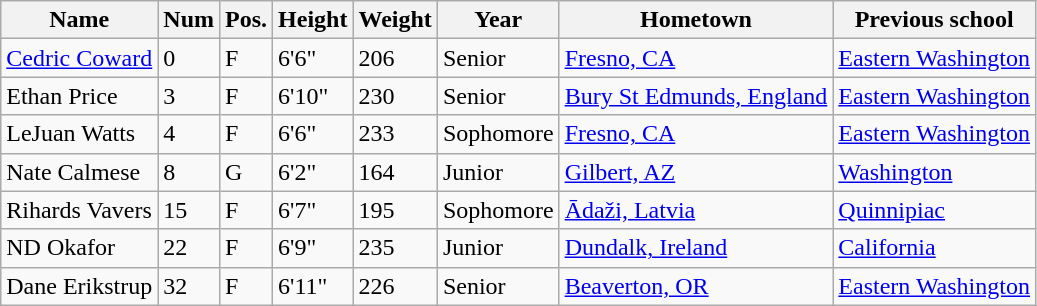<table class="wikitable sortable" border="1">
<tr>
<th>Name</th>
<th>Num</th>
<th>Pos.</th>
<th>Height</th>
<th>Weight</th>
<th>Year</th>
<th>Hometown</th>
<th class="unsortable">Previous school</th>
</tr>
<tr>
<td><a href='#'>Cedric Coward</a></td>
<td>0</td>
<td>F</td>
<td>6'6"</td>
<td>206</td>
<td>Senior</td>
<td><a href='#'>Fresno, CA</a></td>
<td><a href='#'>Eastern Washington</a></td>
</tr>
<tr>
<td>Ethan Price</td>
<td>3</td>
<td>F</td>
<td>6'10"</td>
<td>230</td>
<td>Senior</td>
<td><a href='#'>Bury St Edmunds, England</a></td>
<td><a href='#'>Eastern Washington</a></td>
</tr>
<tr>
<td>LeJuan Watts</td>
<td>4</td>
<td>F</td>
<td>6'6"</td>
<td>233</td>
<td> Sophomore</td>
<td><a href='#'>Fresno, CA</a></td>
<td><a href='#'>Eastern Washington</a></td>
</tr>
<tr>
<td>Nate Calmese</td>
<td>8</td>
<td>G</td>
<td>6'2"</td>
<td>164</td>
<td>Junior</td>
<td><a href='#'>Gilbert, AZ</a></td>
<td><a href='#'>Washington</a></td>
</tr>
<tr>
<td>Rihards Vavers</td>
<td>15</td>
<td>F</td>
<td>6'7"</td>
<td>195</td>
<td>Sophomore</td>
<td><a href='#'>Ādaži, Latvia</a></td>
<td><a href='#'>Quinnipiac</a></td>
</tr>
<tr>
<td>ND Okafor</td>
<td>22</td>
<td>F</td>
<td>6'9"</td>
<td>235</td>
<td>Junior</td>
<td><a href='#'>Dundalk, Ireland</a></td>
<td><a href='#'>California</a></td>
</tr>
<tr>
<td>Dane Erikstrup</td>
<td>32</td>
<td>F</td>
<td>6'11"</td>
<td>226</td>
<td>Senior</td>
<td><a href='#'>Beaverton, OR</a></td>
<td><a href='#'>Eastern Washington</a></td>
</tr>
</table>
